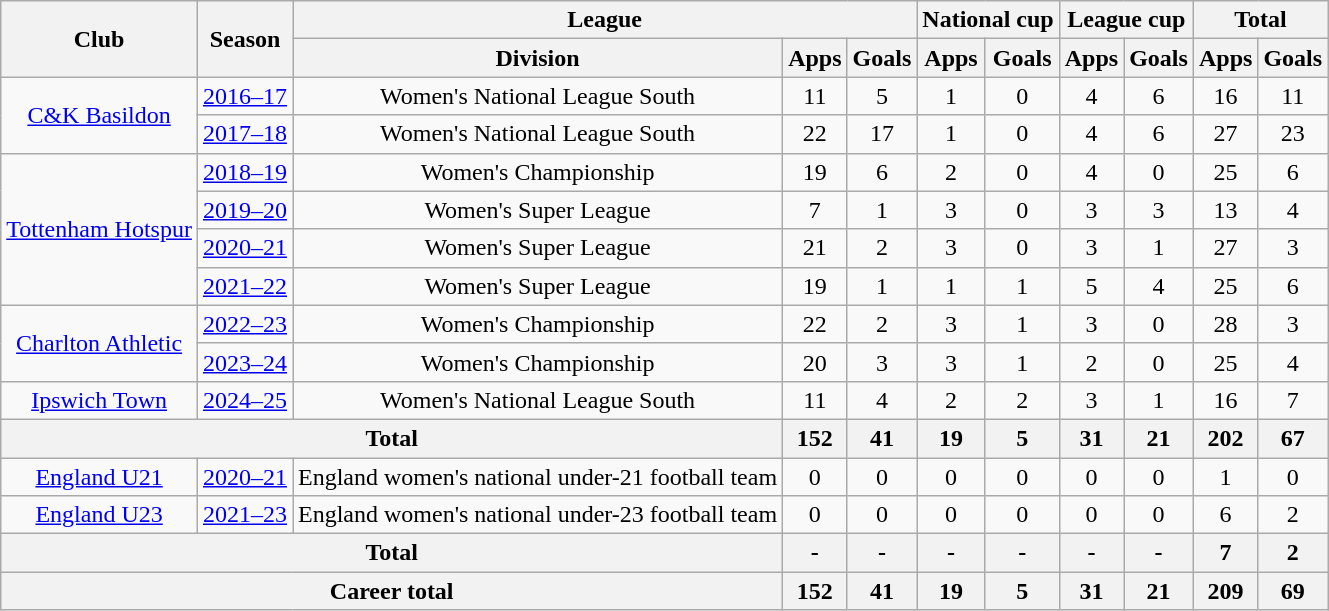<table class="wikitable" style="text-align: center;">
<tr>
<th rowspan="2">Club</th>
<th rowspan="2">Season</th>
<th colspan="3">League</th>
<th colspan="2">National cup</th>
<th colspan="2">League cup</th>
<th colspan="2">Total</th>
</tr>
<tr>
<th>Division</th>
<th>Apps</th>
<th>Goals</th>
<th>Apps</th>
<th>Goals</th>
<th>Apps</th>
<th>Goals</th>
<th>Apps</th>
<th>Goals</th>
</tr>
<tr>
<td rowspan="2"><a href='#'>C&K Basildon</a></td>
<td><a href='#'>2016–17</a></td>
<td>Women's National League South</td>
<td>11</td>
<td>5</td>
<td>1</td>
<td>0</td>
<td>4</td>
<td>6</td>
<td>16</td>
<td>11</td>
</tr>
<tr>
<td><a href='#'>2017–18</a></td>
<td>Women's National League South</td>
<td>22</td>
<td>17</td>
<td>1</td>
<td>0</td>
<td>4</td>
<td>6</td>
<td>27</td>
<td>23</td>
</tr>
<tr>
<td rowspan="4"><a href='#'>Tottenham Hotspur</a></td>
<td><a href='#'>2018–19</a></td>
<td>Women's Championship</td>
<td>19</td>
<td>6</td>
<td>2</td>
<td>0</td>
<td>4</td>
<td>0</td>
<td>25</td>
<td>6</td>
</tr>
<tr>
<td><a href='#'>2019–20</a></td>
<td>Women's Super League</td>
<td>7</td>
<td>1</td>
<td>3</td>
<td>0</td>
<td>3</td>
<td>3</td>
<td>13</td>
<td>4</td>
</tr>
<tr>
<td><a href='#'>2020–21</a></td>
<td>Women's Super League</td>
<td>21</td>
<td>2</td>
<td>3</td>
<td>0</td>
<td>3</td>
<td>1</td>
<td>27</td>
<td>3</td>
</tr>
<tr>
<td><a href='#'>2021–22</a></td>
<td>Women's Super League</td>
<td>19</td>
<td>1</td>
<td>1</td>
<td>1</td>
<td>5</td>
<td>4</td>
<td>25</td>
<td>6</td>
</tr>
<tr>
<td rowspan="2"><a href='#'>Charlton Athletic</a></td>
<td><a href='#'>2022–23</a></td>
<td>Women's Championship</td>
<td>22</td>
<td>2</td>
<td>3</td>
<td>1</td>
<td>3</td>
<td>0</td>
<td>28</td>
<td>3</td>
</tr>
<tr>
<td><a href='#'>2023–24</a></td>
<td>Women's Championship</td>
<td>20</td>
<td>3</td>
<td>3</td>
<td>1</td>
<td>2</td>
<td>0</td>
<td>25</td>
<td>4</td>
</tr>
<tr>
<td rowspan="1"><a href='#'>Ipswich Town</a></td>
<td><a href='#'>2024–25</a></td>
<td>Women's National League South</td>
<td>11</td>
<td>4</td>
<td>2</td>
<td>2</td>
<td>3</td>
<td>1</td>
<td>16</td>
<td>7</td>
</tr>
<tr>
<th colspan="3">Total</th>
<th>152</th>
<th>41</th>
<th>19</th>
<th>5</th>
<th>31</th>
<th>21</th>
<th>202</th>
<th>67</th>
</tr>
<tr>
<td rowspan="1"><a href='#'>England U21</a></td>
<td><a href='#'>2020–21</a></td>
<td>England women's national under-21 football team</td>
<td>0</td>
<td>0</td>
<td>0</td>
<td>0</td>
<td>0</td>
<td>0</td>
<td>1</td>
<td>0</td>
</tr>
<tr>
<td rowspan="1"><a href='#'>England U23</a></td>
<td><a href='#'>2021–23</a></td>
<td>England women's national under-23 football team</td>
<td>0</td>
<td>0</td>
<td>0</td>
<td>0</td>
<td>0</td>
<td>0</td>
<td>6</td>
<td>2</td>
</tr>
<tr>
<th colspan="3">Total</th>
<th>-</th>
<th>-</th>
<th>-</th>
<th>-</th>
<th>-</th>
<th>-</th>
<th>7</th>
<th>2</th>
</tr>
<tr>
<th colspan="3">Career total</th>
<th>152</th>
<th>41</th>
<th>19</th>
<th>5</th>
<th>31</th>
<th>21</th>
<th>209</th>
<th>69</th>
</tr>
</table>
